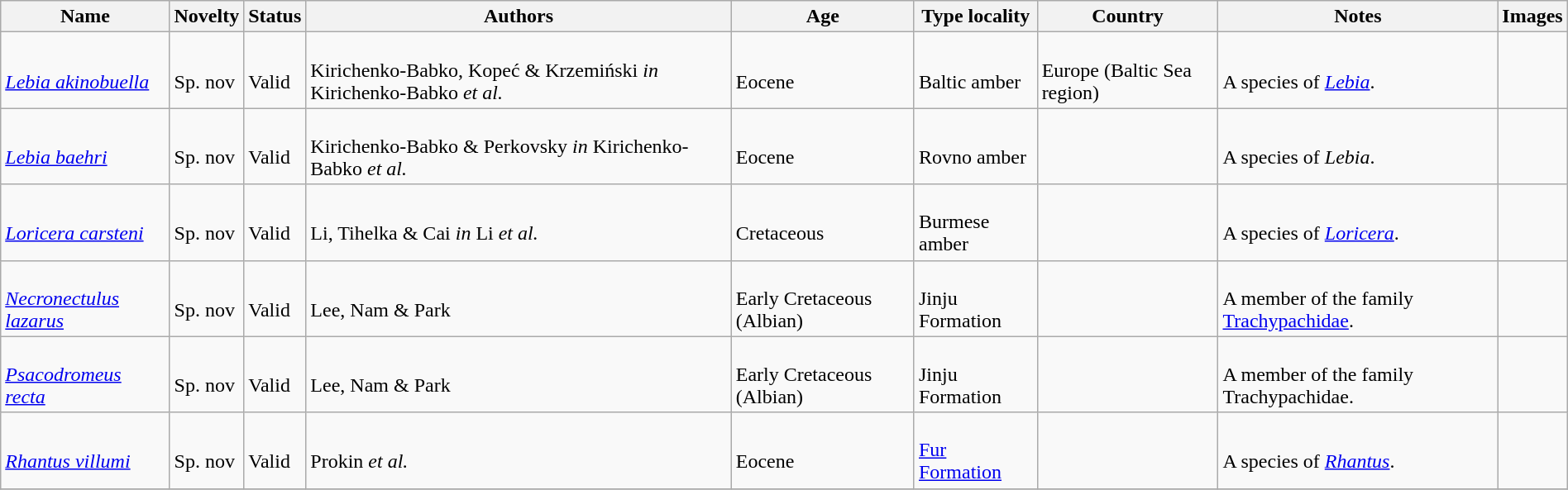<table class="wikitable sortable" align="center" width="100%">
<tr>
<th>Name</th>
<th>Novelty</th>
<th>Status</th>
<th>Authors</th>
<th>Age</th>
<th>Type locality</th>
<th>Country</th>
<th>Notes</th>
<th>Images</th>
</tr>
<tr>
<td><br><em><a href='#'>Lebia akinobuella</a></em></td>
<td><br>Sp. nov</td>
<td><br>Valid</td>
<td><br>Kirichenko-Babko, Kopeć & Krzemiński <em>in</em> Kirichenko-Babko <em>et al.</em></td>
<td><br>Eocene</td>
<td><br>Baltic amber</td>
<td><br>Europe (Baltic Sea region)</td>
<td><br>A species of <em><a href='#'>Lebia</a></em>.</td>
<td></td>
</tr>
<tr>
<td><br><em><a href='#'>Lebia baehri</a></em></td>
<td><br>Sp. nov</td>
<td><br>Valid</td>
<td><br>Kirichenko-Babko & Perkovsky <em>in</em> Kirichenko-Babko <em>et al.</em></td>
<td><br>Eocene</td>
<td><br>Rovno amber</td>
<td><br></td>
<td><br>A species of <em>Lebia</em>.</td>
<td></td>
</tr>
<tr>
<td><br><em><a href='#'>Loricera carsteni</a></em></td>
<td><br>Sp. nov</td>
<td><br>Valid</td>
<td><br>Li, Tihelka & Cai <em>in</em> Li <em>et al.</em></td>
<td><br>Cretaceous</td>
<td><br>Burmese amber</td>
<td><br></td>
<td><br>A species of <em><a href='#'>Loricera</a></em>.</td>
<td></td>
</tr>
<tr>
<td><br><em><a href='#'>Necronectulus lazarus</a></em></td>
<td><br>Sp. nov</td>
<td><br>Valid</td>
<td><br>Lee, Nam & Park</td>
<td><br>Early Cretaceous (Albian)</td>
<td><br>Jinju Formation</td>
<td><br></td>
<td><br>A member of the family <a href='#'>Trachypachidae</a>.</td>
<td></td>
</tr>
<tr>
<td><br><em><a href='#'>Psacodromeus recta</a></em></td>
<td><br>Sp. nov</td>
<td><br>Valid</td>
<td><br>Lee, Nam & Park</td>
<td><br>Early Cretaceous (Albian)</td>
<td><br>Jinju Formation</td>
<td><br></td>
<td><br>A member of the family Trachypachidae.</td>
<td></td>
</tr>
<tr>
<td><br><em><a href='#'>Rhantus villumi</a></em></td>
<td><br>Sp. nov</td>
<td><br>Valid</td>
<td><br>Prokin <em>et al.</em></td>
<td><br>Eocene</td>
<td><br><a href='#'>Fur Formation</a></td>
<td><br></td>
<td><br>A species of <em><a href='#'>Rhantus</a></em>.</td>
<td></td>
</tr>
<tr>
</tr>
</table>
